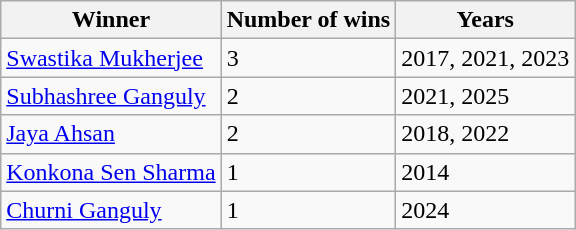<table class="sortable wikitable">
<tr>
<th>Winner</th>
<th>Number of wins</th>
<th>Years</th>
</tr>
<tr>
<td><a href='#'>Swastika Mukherjee</a></td>
<td>3</td>
<td>2017, 2021, 2023</td>
</tr>
<tr>
<td><a href='#'>Subhashree Ganguly</a></td>
<td>2</td>
<td>2021, 2025</td>
</tr>
<tr>
<td><a href='#'>Jaya Ahsan</a></td>
<td>2</td>
<td>2018, 2022</td>
</tr>
<tr>
<td><a href='#'>Konkona Sen Sharma</a></td>
<td>1</td>
<td>2014</td>
</tr>
<tr>
<td><a href='#'>Churni Ganguly</a></td>
<td>1</td>
<td>2024</td>
</tr>
</table>
